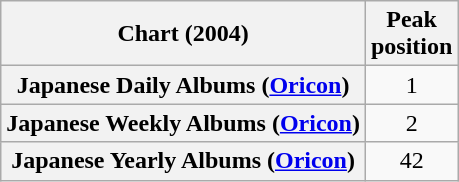<table class="wikitable sortable plainrowheaders">
<tr>
<th>Chart (2004)</th>
<th>Peak<br>position</th>
</tr>
<tr>
<th scope="row">Japanese Daily Albums (<a href='#'>Oricon</a>)</th>
<td align="center">1</td>
</tr>
<tr>
<th scope="row">Japanese Weekly Albums (<a href='#'>Oricon</a>)</th>
<td align="center">2</td>
</tr>
<tr>
<th scope="row">Japanese Yearly Albums (<a href='#'>Oricon</a>)</th>
<td align="center">42</td>
</tr>
</table>
